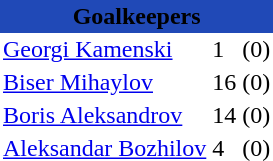<table class="toccolours" border="0" cellpadding="2" cellspacing="0" align="left" style="margin:0.5em;">
<tr>
<th colspan="4" align="center" bgcolor="#2049B7"><span>Goalkeepers</span></th>
</tr>
<tr>
<td> <a href='#'>Georgi Kamenski</a></td>
<td>1</td>
<td>(0)</td>
</tr>
<tr>
<td> <a href='#'>Biser Mihaylov</a></td>
<td>16</td>
<td>(0)</td>
</tr>
<tr>
<td> <a href='#'>Boris Aleksandrov</a></td>
<td>14</td>
<td>(0)</td>
</tr>
<tr>
<td> <a href='#'>Aleksandar Bozhilov</a></td>
<td>4</td>
<td>(0)</td>
</tr>
<tr>
</tr>
</table>
